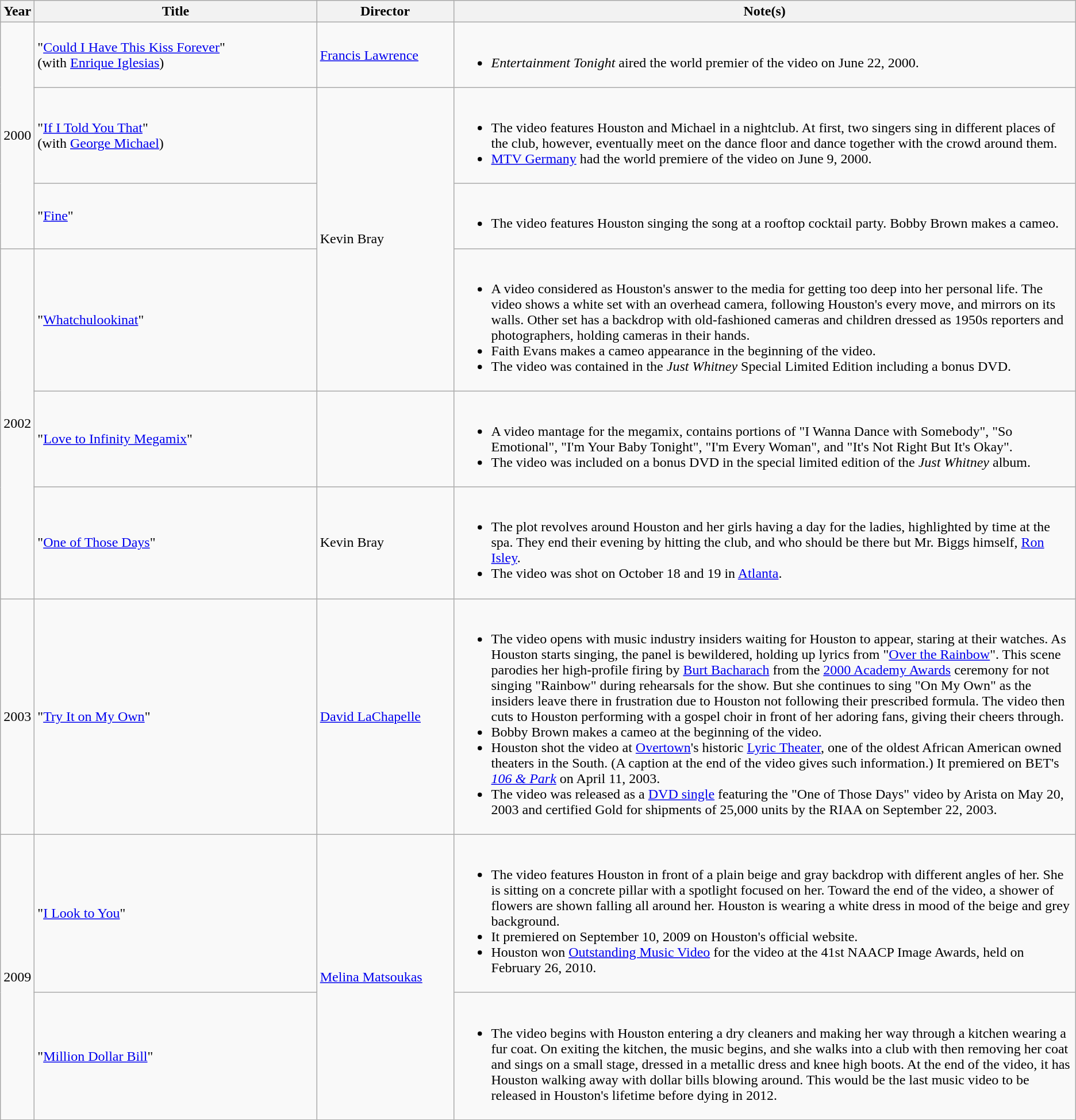<table class="wikitable">
<tr>
<th style="text-align:center;">Year</th>
<th style="text-align:center; width:27%;">Title</th>
<th style="text-align:center; width:13%;">Director</th>
<th style="text-align:center; width:60%;">Note(s)</th>
</tr>
<tr>
<td style="text-align:center;" rowspan="3">2000</td>
<td>"<a href='#'>Could I Have This Kiss Forever</a>"<br>(with <a href='#'>Enrique Iglesias</a>)</td>
<td><a href='#'>Francis Lawrence</a></td>
<td><br><ul><li><em>Entertainment Tonight</em> aired the world premier of the video on June 22, 2000.</li></ul></td>
</tr>
<tr>
<td>"<a href='#'>If I Told You That</a>"<br>(with <a href='#'>George Michael</a>)</td>
<td rowspan="3">Kevin Bray</td>
<td><br><ul><li>The video features Houston and Michael in a nightclub. At first, two singers sing in different places of the club, however, eventually meet on the dance floor and dance together with the crowd around them.</li><li><a href='#'>MTV Germany</a> had the world premiere of the video on June 9, 2000.</li></ul></td>
</tr>
<tr>
<td>"<a href='#'>Fine</a>"</td>
<td><br><ul><li>The video features Houston singing the song at a rooftop cocktail party. Bobby Brown makes a cameo.</li></ul></td>
</tr>
<tr>
<td style="text-align:center;" rowspan="3">2002</td>
<td>"<a href='#'>Whatchulookinat</a>"</td>
<td><br><ul><li>A video considered as Houston's answer to the media for getting too deep into her personal life. The video shows a white set with an overhead camera, following Houston's every move, and mirrors on its walls. Other set has a backdrop with old-fashioned cameras and children dressed as 1950s reporters and photographers, holding cameras in their hands.</li><li>Faith Evans makes a cameo appearance in the beginning of the video.</li><li>The video was contained in the <em>Just Whitney</em> Special Limited Edition including a bonus DVD.</li></ul></td>
</tr>
<tr>
<td>"<a href='#'>Love to Infinity Megamix</a>"</td>
<td></td>
<td><br><ul><li>A video mantage for the megamix, contains portions of "I Wanna Dance with Somebody", "So Emotional", "I'm Your Baby Tonight", "I'm Every Woman", and "It's Not Right But It's Okay".</li><li>The video was included on a bonus DVD in the special limited edition of the <em>Just Whitney</em> album.</li></ul></td>
</tr>
<tr>
<td>"<a href='#'>One of Those Days</a>"</td>
<td>Kevin Bray</td>
<td><br><ul><li>The plot revolves around Houston and her girls having a day for the ladies, highlighted by time at the spa. They end their evening by hitting the club, and who should be there but Mr. Biggs himself, <a href='#'>Ron Isley</a>.</li><li>The video was shot on October 18 and 19 in <a href='#'>Atlanta</a>.</li></ul></td>
</tr>
<tr>
<td style="text-align:center;">2003</td>
<td>"<a href='#'>Try It on My Own</a>"</td>
<td><a href='#'>David LaChapelle</a></td>
<td><br><ul><li>The video opens with music industry insiders waiting for Houston to appear, staring at their watches. As Houston starts singing, the panel is bewildered, holding up lyrics from "<a href='#'>Over the Rainbow</a>". This scene parodies her high-profile firing by <a href='#'>Burt Bacharach</a> from the <a href='#'>2000 Academy Awards</a> ceremony for not singing "Rainbow" during rehearsals for the show. But she continues to sing "On My Own" as the insiders leave there in frustration due to Houston not following their prescribed formula. The video then cuts to Houston performing with a gospel choir in front of her adoring fans, giving their cheers through.</li><li>Bobby Brown makes a cameo at the beginning of the video.</li><li>Houston shot the video at <a href='#'>Overtown</a>'s historic <a href='#'>Lyric Theater</a>, one of the oldest African American owned theaters in the South. (A caption at the end of the video gives such information.) It premiered on BET's <em><a href='#'>106 & Park</a></em> on April 11, 2003.</li><li>The video was released as a <a href='#'>DVD single</a> featuring the "One of Those Days" video by Arista on May 20, 2003 and certified Gold for shipments of 25,000 units by the RIAA on September 22, 2003.</li></ul></td>
</tr>
<tr>
<td style="text-align:center;" rowspan="2">2009</td>
<td>"<a href='#'>I Look to You</a>"</td>
<td rowspan="2"><a href='#'>Melina Matsoukas</a></td>
<td><br><ul><li>The video features Houston in front of a plain beige and gray backdrop with different angles of her. She is sitting on a concrete pillar with a spotlight focused on her. Toward the end of the video, a shower of flowers are shown falling all around her. Houston is wearing a white dress in mood of the beige and grey background.</li><li>It premiered on September 10, 2009 on Houston's official website.</li><li>Houston won <a href='#'>Outstanding Music Video</a> for the video at the 41st NAACP Image Awards, held on February 26, 2010.</li></ul></td>
</tr>
<tr>
<td>"<a href='#'>Million Dollar Bill</a>"</td>
<td><br><ul><li>The video begins with Houston entering a dry cleaners and making her way through a kitchen wearing a fur coat. On exiting the kitchen, the music begins, and she walks into a club with then removing her coat and sings on a small stage, dressed in a metallic dress and knee high boots. At the end of the video, it has Houston walking away with dollar bills blowing around. This would be the last music video to be released in Houston's lifetime before dying in 2012.</li></ul></td>
</tr>
</table>
